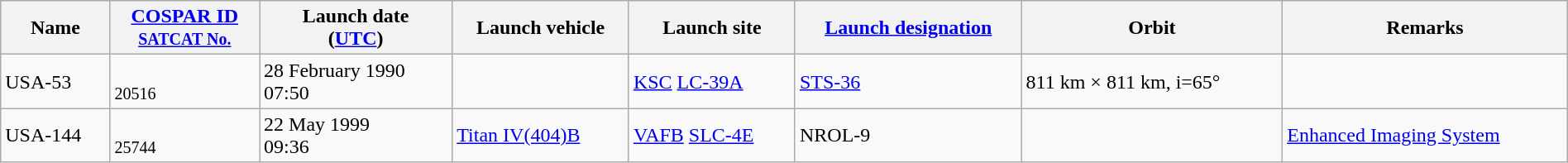<table class="wikitable" style="width:100%;">
<tr>
<th>Name</th>
<th><a href='#'>COSPAR ID</a><br><small><a href='#'>SATCAT No.</a></small></th>
<th>Launch date<br>(<a href='#'>UTC</a>)</th>
<th>Launch vehicle</th>
<th>Launch site</th>
<th><a href='#'>Launch designation</a></th>
<th>Orbit</th>
<th>Remarks</th>
</tr>
<tr>
<td>USA-53</td>
<td><br><small>20516</small></td>
<td>28 February 1990<br>07:50</td>
<td></td>
<td><a href='#'>KSC</a> <a href='#'>LC-39A</a></td>
<td><a href='#'>STS-36</a></td>
<td>811 km × 811 km, i=65°</td>
<td></td>
</tr>
<tr>
<td>USA-144</td>
<td><br><small>25744</small></td>
<td>22 May 1999<br>09:36</td>
<td><a href='#'>Titan IV(404)B</a></td>
<td><a href='#'>VAFB</a> <a href='#'>SLC-4E</a></td>
<td>NROL-9</td>
<td></td>
<td><a href='#'>Enhanced Imaging System</a></td>
</tr>
</table>
